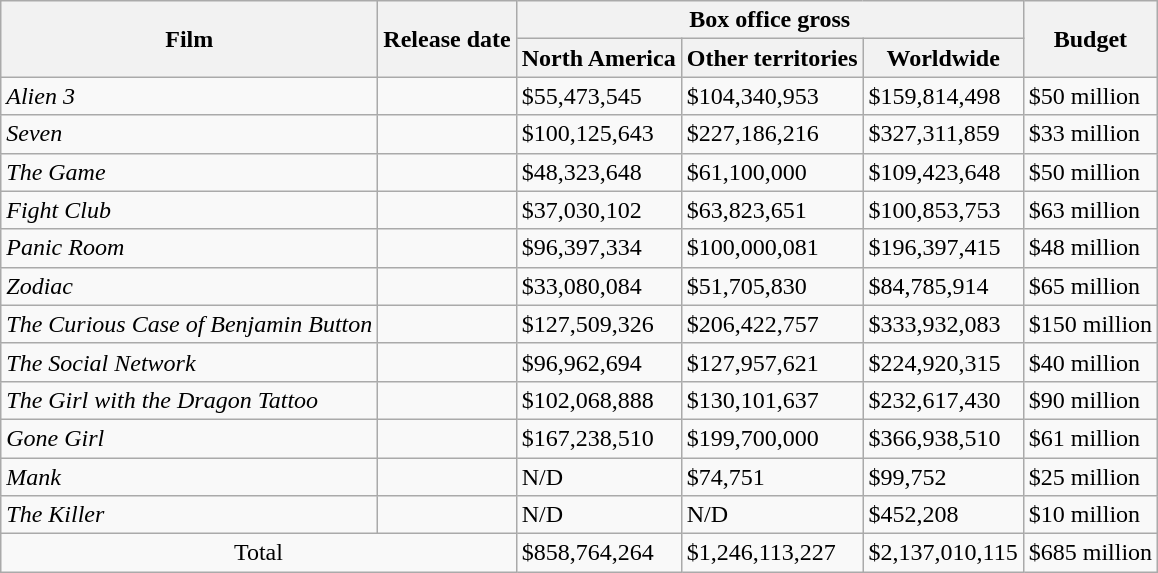<table class="wikitable sortable">
<tr>
<th rowspan="2" style="text-align:center;">Film</th>
<th rowspan="2" style="text-align:center;">Release date</th>
<th colspan="3" style="text-align:center;">Box office gross</th>
<th rowspan="2" style="text-align:center;">Budget</th>
</tr>
<tr>
<th style="text-align:center;">North America</th>
<th style="text-align:center;">Other territories</th>
<th style="text-align:center;">Worldwide</th>
</tr>
<tr>
<td><em>Alien 3</em></td>
<td></td>
<td>$55,473,545</td>
<td>$104,340,953</td>
<td>$159,814,498</td>
<td>$50 million</td>
</tr>
<tr>
<td><em>Seven</em></td>
<td></td>
<td>$100,125,643</td>
<td>$227,186,216</td>
<td>$327,311,859</td>
<td>$33 million</td>
</tr>
<tr>
<td><em>The Game</em></td>
<td></td>
<td>$48,323,648</td>
<td>$61,100,000</td>
<td>$109,423,648</td>
<td>$50 million</td>
</tr>
<tr>
<td><em>Fight Club</em></td>
<td></td>
<td>$37,030,102</td>
<td>$63,823,651</td>
<td>$100,853,753</td>
<td>$63 million</td>
</tr>
<tr>
<td><em>Panic Room</em></td>
<td></td>
<td>$96,397,334</td>
<td>$100,000,081</td>
<td>$196,397,415</td>
<td>$48 million</td>
</tr>
<tr>
<td><em>Zodiac</em></td>
<td></td>
<td>$33,080,084</td>
<td>$51,705,830</td>
<td>$84,785,914</td>
<td>$65 million</td>
</tr>
<tr>
<td><em>The Curious Case of Benjamin Button</em></td>
<td></td>
<td>$127,509,326</td>
<td>$206,422,757</td>
<td>$333,932,083</td>
<td>$150 million</td>
</tr>
<tr>
<td><em>The Social Network</em></td>
<td></td>
<td>$96,962,694</td>
<td>$127,957,621</td>
<td>$224,920,315</td>
<td>$40 million</td>
</tr>
<tr>
<td><em>The Girl with the Dragon Tattoo</em></td>
<td></td>
<td>$102,068,888</td>
<td>$130,101,637</td>
<td>$232,617,430</td>
<td>$90 million</td>
</tr>
<tr>
<td><em>Gone Girl</em></td>
<td></td>
<td>$167,238,510</td>
<td>$199,700,000</td>
<td>$366,938,510</td>
<td>$61 million</td>
</tr>
<tr>
<td><em>Mank</em></td>
<td></td>
<td>N/D</td>
<td>$74,751</td>
<td>$99,752</td>
<td>$25 million</td>
</tr>
<tr>
<td><em>The Killer</em></td>
<td></td>
<td>N/D</td>
<td>N/D</td>
<td>$452,208</td>
<td>$10 million</td>
</tr>
<tr>
<td colspan="2" style="text-align:center;">Total</td>
<td>$858,764,264</td>
<td>$1,246,113,227</td>
<td>$2,137,010,115</td>
<td>$685 million</td>
</tr>
</table>
